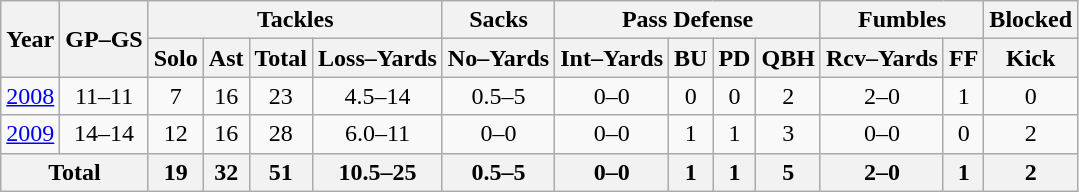<table class=wikitable style="text-align:center;">
<tr>
<th rowspan=2>Year</th>
<th rowspan=2>GP–GS</th>
<th colspan=4>Tackles</th>
<th>Sacks</th>
<th colspan=4>Pass Defense</th>
<th colspan=2>Fumbles</th>
<th>Blocked</th>
</tr>
<tr>
<th>Solo</th>
<th>Ast</th>
<th>Total</th>
<th>Loss–Yards</th>
<th>No–Yards</th>
<th>Int–Yards</th>
<th>BU</th>
<th>PD</th>
<th>QBH</th>
<th>Rcv–Yards</th>
<th>FF</th>
<th>Kick</th>
</tr>
<tr>
<td><a href='#'>2008</a></td>
<td>11–11</td>
<td>7</td>
<td>16</td>
<td>23</td>
<td>4.5–14</td>
<td>0.5–5</td>
<td>0–0</td>
<td>0</td>
<td>0</td>
<td>2</td>
<td>2–0</td>
<td>1</td>
<td>0</td>
</tr>
<tr>
<td><a href='#'>2009</a></td>
<td>14–14</td>
<td>12</td>
<td>16</td>
<td>28</td>
<td>6.0–11</td>
<td>0–0</td>
<td>0–0</td>
<td>1</td>
<td>1</td>
<td>3</td>
<td>0–0</td>
<td>0</td>
<td>2</td>
</tr>
<tr>
<th colspan=2>Total</th>
<th>19</th>
<th>32</th>
<th>51</th>
<th>10.5–25</th>
<th>0.5–5</th>
<th>0–0</th>
<th>1</th>
<th>1</th>
<th>5</th>
<th>2–0</th>
<th>1</th>
<th>2</th>
</tr>
</table>
